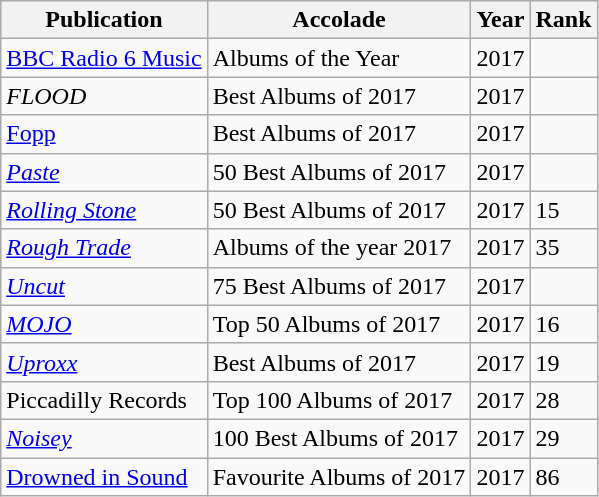<table class="sortable wikitable">
<tr>
<th>Publication</th>
<th>Accolade</th>
<th>Year</th>
<th>Rank</th>
</tr>
<tr>
<td><a href='#'>BBC Radio 6 Music</a></td>
<td>Albums of the Year</td>
<td>2017</td>
<td></td>
</tr>
<tr>
<td><em>FLOOD</em></td>
<td>Best Albums of 2017</td>
<td>2017</td>
<td></td>
</tr>
<tr>
<td><a href='#'>Fopp</a></td>
<td>Best Albums of 2017</td>
<td>2017</td>
<td></td>
</tr>
<tr>
<td><em><a href='#'>Paste</a></em></td>
<td>50 Best Albums of 2017</td>
<td>2017</td>
<td></td>
</tr>
<tr>
<td><em><a href='#'>Rolling Stone</a></em></td>
<td>50 Best Albums of 2017</td>
<td>2017</td>
<td>15</td>
</tr>
<tr>
<td><em><a href='#'>Rough Trade</a></em></td>
<td>Albums of the year 2017</td>
<td>2017</td>
<td>35</td>
</tr>
<tr>
<td><a href='#'><em>Uncut</em></a></td>
<td>75 Best Albums of 2017</td>
<td>2017</td>
<td></td>
</tr>
<tr>
<td><em><a href='#'>MOJO</a></em></td>
<td>Top 50 Albums of 2017</td>
<td>2017</td>
<td>16</td>
</tr>
<tr>
<td><em><a href='#'>Uproxx</a></em></td>
<td>Best Albums of 2017</td>
<td>2017</td>
<td>19</td>
</tr>
<tr>
<td>Piccadilly Records</td>
<td>Top 100 Albums of 2017</td>
<td>2017</td>
<td>28</td>
</tr>
<tr>
<td><em><a href='#'>Noisey</a></em></td>
<td>100 Best Albums of 2017</td>
<td>2017</td>
<td>29</td>
</tr>
<tr>
<td><a href='#'>Drowned in Sound</a></td>
<td>Favourite Albums of 2017</td>
<td>2017</td>
<td>86</td>
</tr>
</table>
